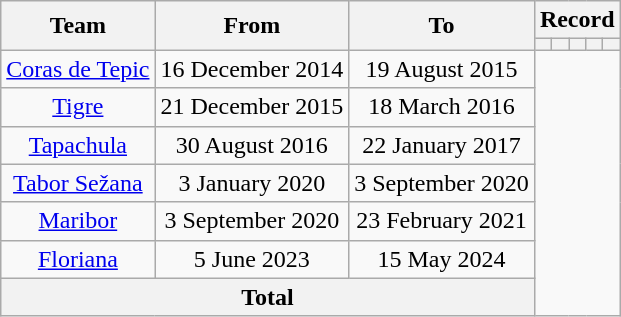<table class="wikitable" style="text-align: center">
<tr>
<th rowspan="2">Team</th>
<th rowspan="2">From</th>
<th rowspan="2">To</th>
<th colspan="8">Record</th>
</tr>
<tr>
<th></th>
<th></th>
<th></th>
<th></th>
<th></th>
</tr>
<tr>
<td><a href='#'>Coras de Tepic</a></td>
<td>16 December 2014</td>
<td>19 August 2015<br></td>
</tr>
<tr>
<td><a href='#'>Tigre</a></td>
<td>21 December 2015</td>
<td>18 March 2016<br></td>
</tr>
<tr>
<td><a href='#'>Tapachula</a></td>
<td>30 August 2016</td>
<td>22 January 2017<br></td>
</tr>
<tr>
<td><a href='#'>Tabor Sežana</a></td>
<td>3 January 2020</td>
<td>3 September 2020<br></td>
</tr>
<tr>
<td><a href='#'>Maribor</a></td>
<td>3 September 2020</td>
<td>23 February 2021<br></td>
</tr>
<tr>
<td><a href='#'>Floriana</a></td>
<td>5 June 2023</td>
<td>15 May 2024<br></td>
</tr>
<tr>
<th colspan="3">Total<br></th>
</tr>
</table>
